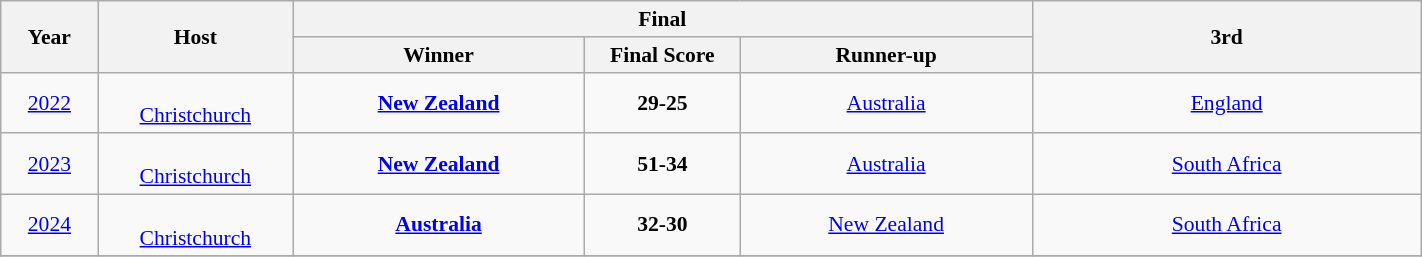<table class="wikitable" style="font-size:90%; width: 75%; text-align: center;">
<tr>
<th rowspan=2 width=5%>Year</th>
<th rowspan=2 width=10%>Host</th>
<th colspan=3>Final</th>
<th rowspan=2 width=20%>3rd</th>
</tr>
<tr>
<th width=15%>Winner</th>
<th width=8%>Final Score</th>
<th width=15%>Runner-up</th>
</tr>
<tr>
<td><a href='#'>2022</a></td>
<td> <br> <a href='#'>Christchurch</a></td>
<td> <strong><a href='#'>New Zealand</a></strong></td>
<td><strong>29-25</strong></td>
<td> <a href='#'>Australia</a></td>
<td> <a href='#'>England</a></td>
</tr>
<tr>
<td><a href='#'>2023</a></td>
<td> <br> <a href='#'>Christchurch</a></td>
<td> <strong><a href='#'>New Zealand</a></strong></td>
<td><strong>51-34</strong></td>
<td> <a href='#'>Australia</a></td>
<td> <a href='#'>South Africa</a></td>
</tr>
<tr>
<td><a href='#'>2024</a></td>
<td> <br> <a href='#'>Christchurch</a></td>
<td> <strong><a href='#'>Australia</a></strong></td>
<td><strong>32-30</strong></td>
<td> <a href='#'>New Zealand</a></td>
<td> <a href='#'>South Africa</a></td>
</tr>
<tr>
</tr>
</table>
